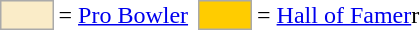<table>
<tr>
<td style="background-color:#faecc8; border:1px solid #aaaaaa; width:2em;"></td>
<td>= <a href='#'>Pro Bowler</a> </td>
<td></td>
<td style="background-color:#FFCC00; border:1px solid #aaaaaa; width:2em;"></td>
<td>= <a href='#'>Hall of Famer</a>r</td>
</tr>
</table>
